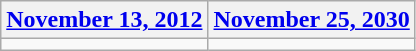<table class=wikitable>
<tr>
<th><a href='#'>November 13, 2012</a></th>
<th><a href='#'>November 25, 2030</a></th>
</tr>
<tr>
<td></td>
<td></td>
</tr>
</table>
